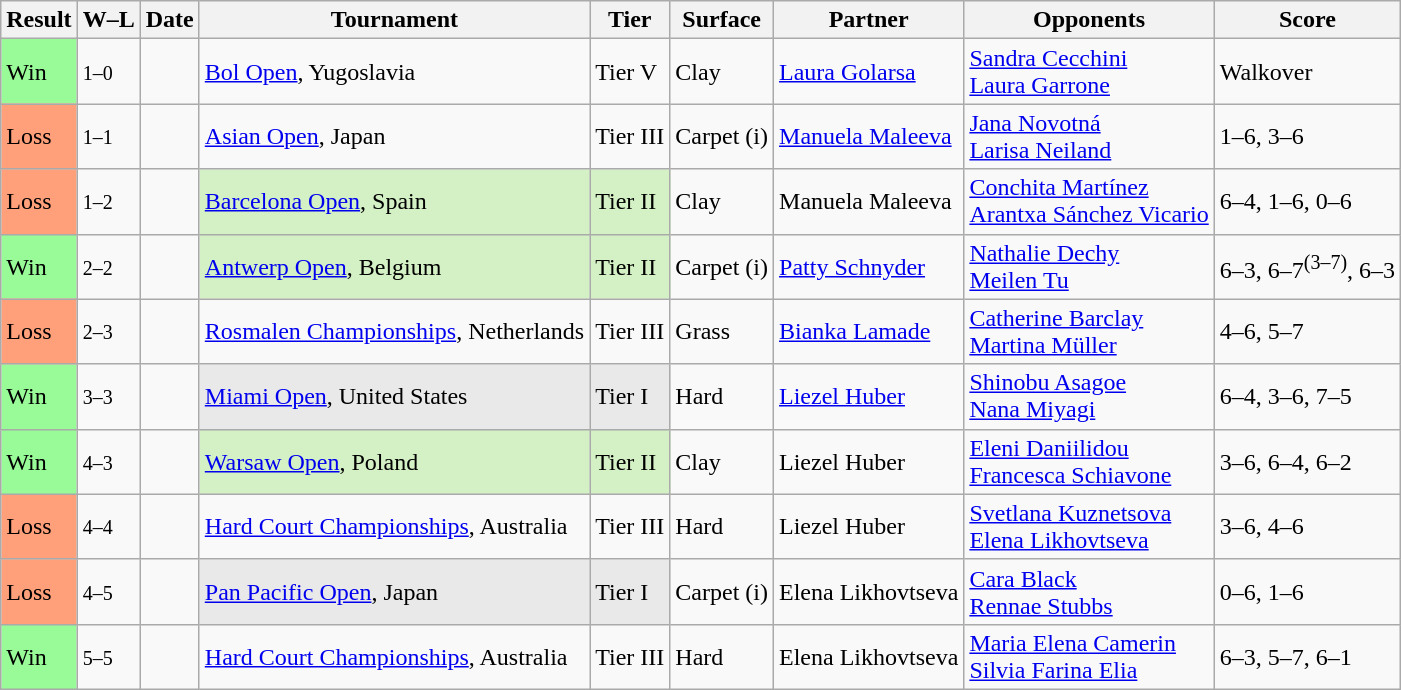<table class="sortable wikitable">
<tr>
<th>Result</th>
<th class="unsortable">W–L</th>
<th>Date</th>
<th>Tournament</th>
<th>Tier</th>
<th>Surface</th>
<th>Partner</th>
<th>Opponents</th>
<th class="unsortable">Score</th>
</tr>
<tr>
<td style="background:#98fb98;">Win</td>
<td><small>1–0</small></td>
<td><a href='#'></a></td>
<td><a href='#'>Bol Open</a>, Yugoslavia</td>
<td>Tier V</td>
<td>Clay</td>
<td> <a href='#'>Laura Golarsa</a></td>
<td> <a href='#'>Sandra Cecchini</a> <br>  <a href='#'>Laura Garrone</a></td>
<td>Walkover</td>
</tr>
<tr>
<td style="background:#ffa07a;">Loss</td>
<td><small>1–1</small></td>
<td></td>
<td><a href='#'>Asian Open</a>, Japan</td>
<td>Tier III</td>
<td>Carpet (i)</td>
<td> <a href='#'>Manuela Maleeva</a></td>
<td> <a href='#'>Jana Novotná</a> <br>  <a href='#'>Larisa Neiland</a></td>
<td>1–6, 3–6</td>
</tr>
<tr>
<td style="background:#ffa07a;">Loss</td>
<td><small>1–2</small></td>
<td></td>
<td style="background:#d4f1c5;"><a href='#'>Barcelona Open</a>, Spain</td>
<td style="background:#d4f1c5;">Tier II</td>
<td>Clay</td>
<td> Manuela Maleeva</td>
<td> <a href='#'>Conchita Martínez</a> <br>  <a href='#'>Arantxa Sánchez Vicario</a></td>
<td>6–4, 1–6, 0–6</td>
</tr>
<tr>
<td style="background:#98fb98;">Win</td>
<td><small>2–2</small></td>
<td><a href='#'></a></td>
<td style="background:#d4f1c5;"><a href='#'>Antwerp Open</a>, Belgium</td>
<td style="background:#d4f1c5;">Tier II</td>
<td>Carpet (i)</td>
<td> <a href='#'>Patty Schnyder</a></td>
<td> <a href='#'>Nathalie Dechy</a> <br>  <a href='#'>Meilen Tu</a></td>
<td>6–3, 6–7<sup>(3–7)</sup>, 6–3</td>
</tr>
<tr>
<td style="background:#ffa07a;">Loss</td>
<td><small>2–3</small></td>
<td><a href='#'></a></td>
<td><a href='#'>Rosmalen Championships</a>, Netherlands</td>
<td>Tier III</td>
<td>Grass</td>
<td> <a href='#'>Bianka Lamade</a></td>
<td> <a href='#'>Catherine Barclay</a> <br>  <a href='#'>Martina Müller</a></td>
<td>4–6, 5–7</td>
</tr>
<tr>
<td style="background:#98fb98;">Win</td>
<td><small>3–3</small></td>
<td><a href='#'></a></td>
<td style="background:#e9e9e9;"><a href='#'>Miami Open</a>, United States</td>
<td style="background:#e9e9e9;">Tier I</td>
<td>Hard</td>
<td> <a href='#'>Liezel Huber</a></td>
<td> <a href='#'>Shinobu Asagoe</a> <br>  <a href='#'>Nana Miyagi</a></td>
<td>6–4, 3–6, 7–5</td>
</tr>
<tr>
<td style="background:#98fb98;">Win</td>
<td><small>4–3</small></td>
<td><a href='#'></a></td>
<td style="background:#d4f1c5;"><a href='#'>Warsaw Open</a>, Poland</td>
<td style="background:#d4f1c5;">Tier II</td>
<td>Clay</td>
<td> Liezel Huber</td>
<td> <a href='#'>Eleni Daniilidou</a> <br>  <a href='#'>Francesca Schiavone</a></td>
<td>3–6, 6–4, 6–2</td>
</tr>
<tr>
<td style="background:#ffa07a;">Loss</td>
<td><small>4–4</small></td>
<td><a href='#'></a></td>
<td><a href='#'>Hard Court Championships</a>, Australia</td>
<td>Tier III</td>
<td>Hard</td>
<td> Liezel Huber</td>
<td> <a href='#'>Svetlana Kuznetsova</a> <br>  <a href='#'>Elena Likhovtseva</a></td>
<td>3–6, 4–6</td>
</tr>
<tr>
<td style="background:#ffa07a;">Loss</td>
<td><small>4–5</small></td>
<td><a href='#'></a></td>
<td style="background:#e9e9e9;"><a href='#'>Pan Pacific Open</a>, Japan</td>
<td style="background:#e9e9e9;">Tier I</td>
<td>Carpet (i)</td>
<td> Elena Likhovtseva</td>
<td> <a href='#'>Cara Black</a> <br>  <a href='#'>Rennae Stubbs</a></td>
<td>0–6, 1–6</td>
</tr>
<tr>
<td style="background:#98fb98;">Win</td>
<td><small>5–5</small></td>
<td><a href='#'></a></td>
<td><a href='#'>Hard Court Championships</a>, Australia</td>
<td>Tier III</td>
<td>Hard</td>
<td> Elena Likhovtseva</td>
<td> <a href='#'>Maria Elena Camerin</a> <br>  <a href='#'>Silvia Farina Elia</a></td>
<td>6–3, 5–7, 6–1</td>
</tr>
</table>
